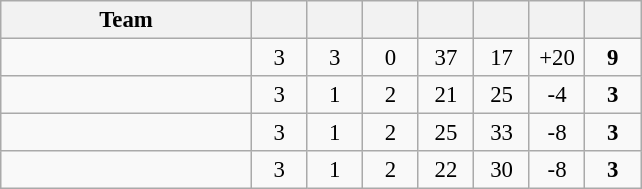<table class="wikitable" style="text-align:center;font-size:95%">
<tr>
<th width=160>Team</th>
<th width=30></th>
<th width=30></th>
<th width=30></th>
<th width=30></th>
<th width=30></th>
<th width=30></th>
<th width=30></th>
</tr>
<tr>
<td align="left"></td>
<td>3</td>
<td>3</td>
<td>0</td>
<td>37</td>
<td>17</td>
<td>+20</td>
<td><strong>9</strong></td>
</tr>
<tr>
<td align="left"></td>
<td>3</td>
<td>1</td>
<td>2</td>
<td>21</td>
<td>25</td>
<td>-4</td>
<td><strong>3</strong></td>
</tr>
<tr>
<td align="left"></td>
<td>3</td>
<td>1</td>
<td>2</td>
<td>25</td>
<td>33</td>
<td>-8</td>
<td><strong>3</strong></td>
</tr>
<tr>
<td align="left"></td>
<td>3</td>
<td>1</td>
<td>2</td>
<td>22</td>
<td>30</td>
<td>-8</td>
<td><strong>3</strong></td>
</tr>
</table>
